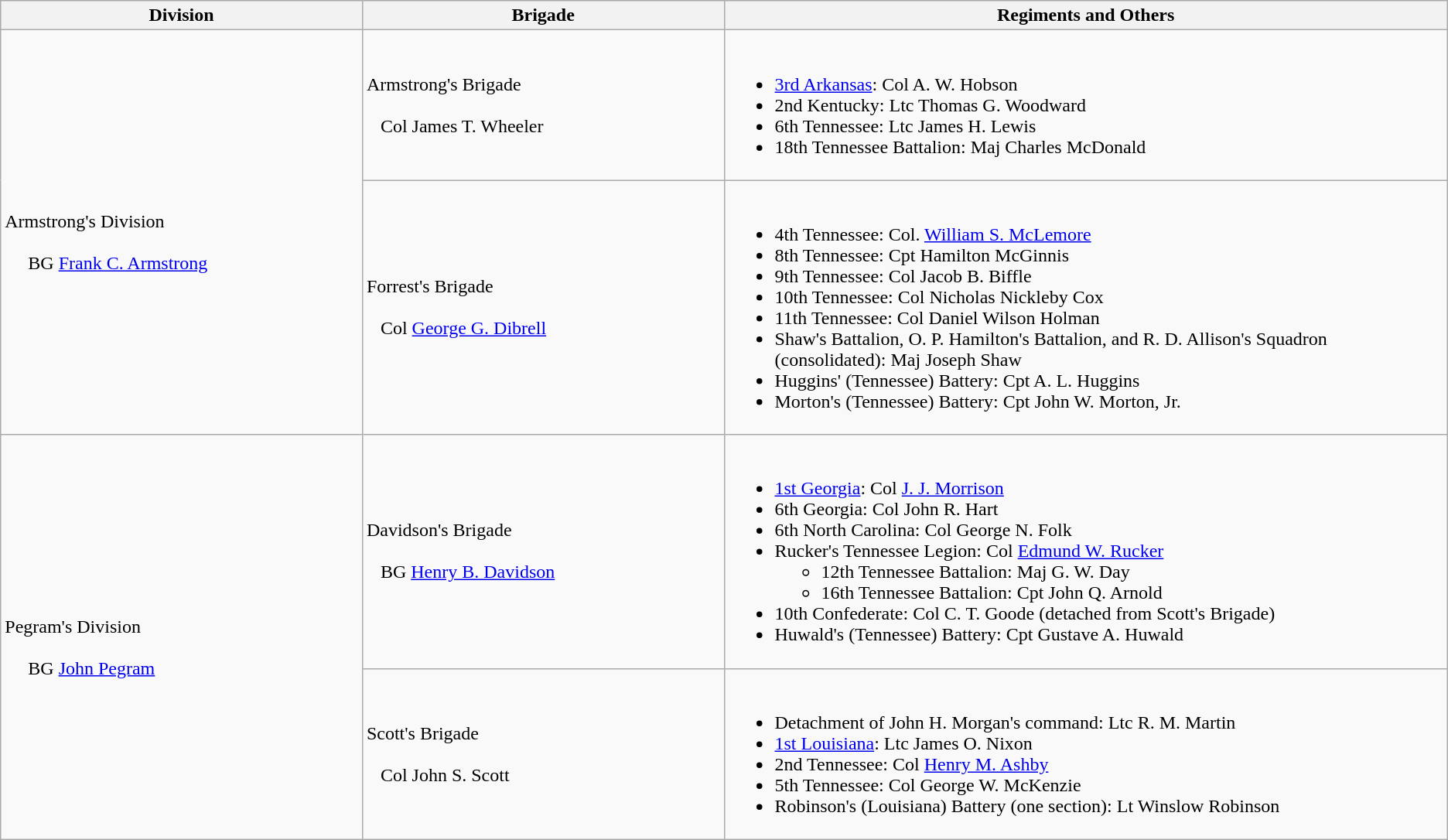<table class="wikitable">
<tr>
<th width=25%>Division</th>
<th width=25%>Brigade</th>
<th>Regiments and Others</th>
</tr>
<tr>
<td rowspan=2><br>Armstrong's Division<br><br>    
BG <a href='#'>Frank C. Armstrong</a></td>
<td>Armstrong's Brigade<br><br>  
Col James T. Wheeler</td>
<td><br><ul><li><a href='#'>3rd Arkansas</a>: Col A. W. Hobson</li><li>2nd Kentucky: Ltc Thomas G. Woodward</li><li>6th Tennessee: Ltc James H. Lewis</li><li>18th Tennessee Battalion: Maj Charles McDonald</li></ul></td>
</tr>
<tr>
<td>Forrest's Brigade<br><br>  
Col <a href='#'>George G. Dibrell</a></td>
<td><br><ul><li>4th Tennessee: Col. <a href='#'>William S. McLemore</a></li><li>8th Tennessee: Cpt Hamilton McGinnis</li><li>9th Tennessee: Col Jacob B. Biffle</li><li>10th Tennessee: Col Nicholas Nickleby Cox</li><li>11th Tennessee: Col Daniel Wilson Holman</li><li>Shaw's Battalion, O. P. Hamilton's Battalion, and R. D. Allison's Squadron (consolidated): Maj Joseph Shaw</li><li>Huggins' (Tennessee) Battery: Cpt A. L. Huggins</li><li>Morton's (Tennessee) Battery: Cpt John W. Morton, Jr.</li></ul></td>
</tr>
<tr>
<td rowspan=2><br>Pegram's Division<br><br>    
BG <a href='#'>John Pegram</a></td>
<td>Davidson's Brigade<br><br>  
BG <a href='#'>Henry B. Davidson</a></td>
<td><br><ul><li><a href='#'>1st Georgia</a>: Col <a href='#'>J. J. Morrison</a></li><li>6th Georgia: Col John R. Hart</li><li>6th North Carolina: Col George N. Folk</li><li>Rucker's Tennessee Legion: Col <a href='#'>Edmund W. Rucker</a><ul><li>12th Tennessee Battalion: Maj G. W. Day</li><li>16th Tennessee Battalion: Cpt John Q. Arnold</li></ul></li><li>10th Confederate: Col C. T. Goode (detached from Scott's Brigade)</li><li>Huwald's (Tennessee) Battery: Cpt Gustave A. Huwald</li></ul></td>
</tr>
<tr>
<td>Scott's Brigade<br><br>  
Col John S. Scott</td>
<td><br><ul><li>Detachment of John H. Morgan's command: Ltc R. M. Martin</li><li><a href='#'>1st Louisiana</a>: Ltc James O. Nixon</li><li>2nd Tennessee: Col <a href='#'>Henry M. Ashby</a></li><li>5th Tennessee: Col George W. McKenzie</li><li>Robinson's (Louisiana) Battery (one section): Lt Winslow Robinson</li></ul></td>
</tr>
</table>
